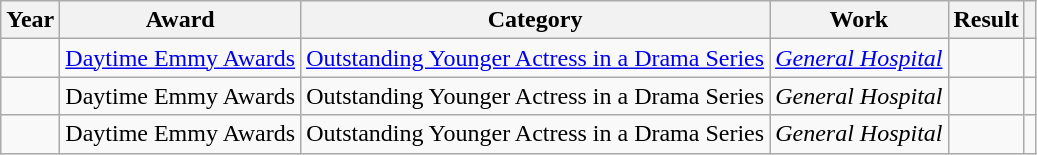<table class="wikitable sortable plainrowheaders">
<tr>
<th>Year</th>
<th>Award</th>
<th>Category</th>
<th>Work</th>
<th>Result</th>
<th scope="col" class="unsortable"></th>
</tr>
<tr>
<td></td>
<td><a href='#'>Daytime Emmy Awards</a></td>
<td><a href='#'>Outstanding Younger Actress in a Drama Series</a></td>
<td><em><a href='#'>General Hospital</a></em></td>
<td></td>
<td></td>
</tr>
<tr>
<td></td>
<td>Daytime Emmy Awards</td>
<td>Outstanding Younger Actress in a Drama Series</td>
<td><em>General Hospital</em></td>
<td></td>
<td></td>
</tr>
<tr>
<td></td>
<td>Daytime Emmy Awards</td>
<td>Outstanding Younger Actress in a Drama Series</td>
<td><em>General Hospital</em></td>
<td></td>
<td></td>
</tr>
</table>
